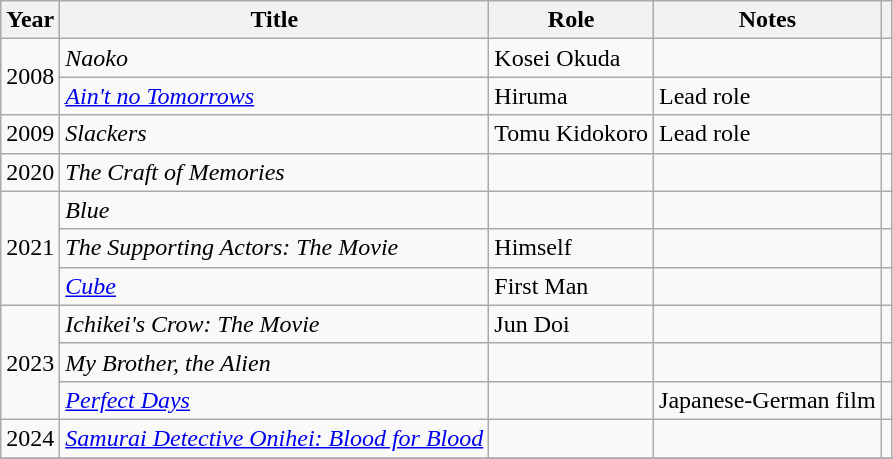<table class="wikitable">
<tr>
<th>Year</th>
<th>Title</th>
<th>Role</th>
<th>Notes</th>
<th></th>
</tr>
<tr>
<td rowspan=2>2008</td>
<td><em>Naoko</em></td>
<td>Kosei Okuda</td>
<td></td>
<td></td>
</tr>
<tr>
<td><em><a href='#'>Ain't no Tomorrows</a></em></td>
<td>Hiruma</td>
<td>Lead role</td>
<td></td>
</tr>
<tr>
<td>2009</td>
<td><em>Slackers</em></td>
<td>Tomu Kidokoro</td>
<td>Lead role</td>
<td></td>
</tr>
<tr>
<td>2020</td>
<td><em>The Craft of Memories</em></td>
<td></td>
<td></td>
<td></td>
</tr>
<tr>
<td rowspan="3">2021</td>
<td><em>Blue</em></td>
<td></td>
<td></td>
<td></td>
</tr>
<tr>
<td><em>The Supporting Actors: The Movie</em></td>
<td>Himself</td>
<td></td>
<td></td>
</tr>
<tr>
<td><em><a href='#'>Cube</a></em></td>
<td>First Man</td>
<td></td>
<td></td>
</tr>
<tr>
<td rowspan="3">2023</td>
<td><em>Ichikei's Crow: The Movie</em></td>
<td>Jun Doi</td>
<td></td>
<td></td>
</tr>
<tr>
<td><em>My Brother, the Alien</em></td>
<td></td>
<td></td>
<td></td>
</tr>
<tr>
<td><em><a href='#'>Perfect Days</a></em></td>
<td></td>
<td>Japanese-German film</td>
<td></td>
</tr>
<tr>
<td>2024</td>
<td><em><a href='#'>Samurai Detective Onihei: Blood for Blood</a></em></td>
<td></td>
<td></td>
<td></td>
</tr>
<tr>
</tr>
</table>
